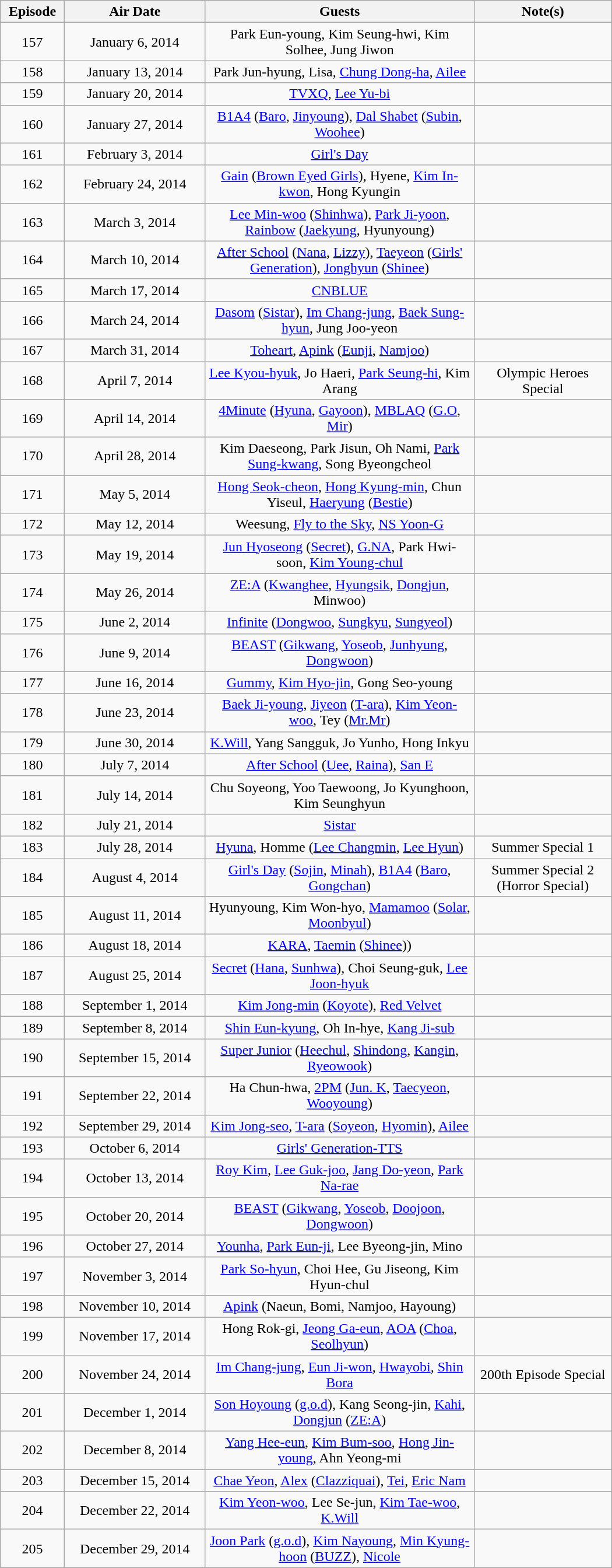<table class="wikitable" style="text-align:center;" width="700px">
<tr>
<th>Episode</th>
<th>Air Date</th>
<th width="300">Guests</th>
<th width="150">Note(s)</th>
</tr>
<tr>
<td>157</td>
<td>January 6, 2014</td>
<td>Park Eun-young, Kim Seung-hwi, Kim Solhee, Jung Jiwon</td>
<td></td>
</tr>
<tr>
<td>158</td>
<td>January 13, 2014</td>
<td>Park Jun-hyung, Lisa, <a href='#'>Chung Dong-ha</a>, <a href='#'>Ailee</a></td>
<td></td>
</tr>
<tr>
<td>159</td>
<td>January 20, 2014</td>
<td><a href='#'>TVXQ</a>, <a href='#'>Lee Yu-bi</a></td>
<td></td>
</tr>
<tr>
<td>160</td>
<td>January 27, 2014</td>
<td><a href='#'>B1A4</a> (<a href='#'>Baro</a>, <a href='#'>Jinyoung</a>), <a href='#'>Dal Shabet</a> (<a href='#'>Subin</a>, <a href='#'>Woohee</a>)</td>
<td></td>
</tr>
<tr>
<td>161</td>
<td>February 3, 2014</td>
<td><a href='#'>Girl's Day</a></td>
<td></td>
</tr>
<tr>
<td>162</td>
<td>February 24, 2014</td>
<td><a href='#'>Gain</a> (<a href='#'>Brown Eyed Girls</a>), Hyene, <a href='#'>Kim In-kwon</a>, Hong Kyungin</td>
<td></td>
</tr>
<tr>
<td>163</td>
<td>March 3, 2014</td>
<td><a href='#'>Lee Min-woo</a> (<a href='#'>Shinhwa</a>), <a href='#'>Park Ji-yoon</a>, <a href='#'>Rainbow</a> (<a href='#'>Jaekyung</a>, Hyunyoung)</td>
<td></td>
</tr>
<tr>
<td>164</td>
<td>March 10, 2014</td>
<td><a href='#'>After School</a> (<a href='#'>Nana</a>, <a href='#'>Lizzy</a>), <a href='#'>Taeyeon</a> (<a href='#'>Girls' Generation</a>), <a href='#'>Jonghyun</a> (<a href='#'>Shinee</a>)</td>
<td></td>
</tr>
<tr>
<td>165</td>
<td>March 17, 2014</td>
<td><a href='#'>CNBLUE</a></td>
<td></td>
</tr>
<tr>
<td>166</td>
<td>March 24, 2014</td>
<td><a href='#'>Dasom</a> (<a href='#'>Sistar</a>), <a href='#'>Im Chang-jung</a>, <a href='#'>Baek Sung-hyun</a>, Jung Joo-yeon</td>
<td></td>
</tr>
<tr>
<td>167</td>
<td>March 31, 2014</td>
<td><a href='#'>Toheart</a>, <a href='#'>Apink</a> (<a href='#'>Eunji</a>, <a href='#'>Namjoo</a>)</td>
<td></td>
</tr>
<tr>
<td>168</td>
<td>April 7, 2014</td>
<td><a href='#'>Lee Kyou-hyuk</a>, Jo Haeri, <a href='#'>Park Seung-hi</a>, Kim Arang</td>
<td>Olympic Heroes Special</td>
</tr>
<tr>
<td>169</td>
<td>April 14, 2014</td>
<td><a href='#'>4Minute</a> (<a href='#'>Hyuna</a>, <a href='#'>Gayoon</a>), <a href='#'>MBLAQ</a> (<a href='#'>G.O</a>, <a href='#'>Mir</a>)</td>
<td></td>
</tr>
<tr>
<td>170</td>
<td>April 28, 2014</td>
<td>Kim Daeseong, Park Jisun, Oh Nami, <a href='#'>Park Sung-kwang</a>, Song Byeongcheol</td>
<td></td>
</tr>
<tr>
<td>171</td>
<td>May 5, 2014</td>
<td><a href='#'>Hong Seok-cheon</a>, <a href='#'>Hong Kyung-min</a>, Chun Yiseul, <a href='#'>Haeryung</a> (<a href='#'>Bestie</a>)</td>
<td></td>
</tr>
<tr>
<td>172</td>
<td>May 12, 2014</td>
<td>Weesung, <a href='#'>Fly to the Sky</a>, <a href='#'>NS Yoon-G</a></td>
<td></td>
</tr>
<tr>
<td>173</td>
<td>May 19, 2014</td>
<td><a href='#'>Jun Hyoseong</a> (<a href='#'>Secret</a>), <a href='#'>G.NA</a>, Park Hwi-soon, <a href='#'>Kim Young-chul</a></td>
<td></td>
</tr>
<tr>
<td>174</td>
<td>May 26, 2014</td>
<td><a href='#'>ZE:A</a> (<a href='#'>Kwanghee</a>, <a href='#'>Hyungsik</a>, <a href='#'>Dongjun</a>, Minwoo)</td>
<td></td>
</tr>
<tr>
<td>175</td>
<td>June 2, 2014</td>
<td><a href='#'>Infinite</a> (<a href='#'>Dongwoo</a>, <a href='#'>Sungkyu</a>, <a href='#'>Sungyeol</a>)</td>
<td></td>
</tr>
<tr>
<td>176</td>
<td>June 9, 2014</td>
<td><a href='#'>BEAST</a> (<a href='#'>Gikwang</a>, <a href='#'>Yoseob</a>, <a href='#'>Junhyung</a>, <a href='#'>Dongwoon</a>)</td>
<td></td>
</tr>
<tr>
<td>177</td>
<td>June 16, 2014</td>
<td><a href='#'>Gummy</a>, <a href='#'>Kim Hyo-jin</a>, Gong Seo-young</td>
<td></td>
</tr>
<tr>
<td>178</td>
<td>June 23, 2014</td>
<td><a href='#'>Baek Ji-young</a>, <a href='#'>Jiyeon</a> (<a href='#'>T-ara</a>), <a href='#'>Kim Yeon-woo</a>, Tey (<a href='#'>Mr.Mr</a>)</td>
<td></td>
</tr>
<tr>
<td>179</td>
<td>June 30, 2014</td>
<td><a href='#'>K.Will</a>, Yang Sangguk, Jo Yunho, Hong Inkyu</td>
<td></td>
</tr>
<tr>
<td>180</td>
<td>July 7, 2014</td>
<td><a href='#'>After School</a> (<a href='#'>Uee</a>, <a href='#'>Raina</a>), <a href='#'>San E</a></td>
<td></td>
</tr>
<tr>
<td>181</td>
<td>July 14, 2014</td>
<td>Chu Soyeong, Yoo Taewoong, Jo Kyunghoon, Kim Seunghyun</td>
<td></td>
</tr>
<tr>
<td>182</td>
<td>July 21, 2014</td>
<td><a href='#'>Sistar</a></td>
<td></td>
</tr>
<tr>
<td>183</td>
<td>July 28, 2014</td>
<td><a href='#'>Hyuna</a>, Homme (<a href='#'>Lee Changmin</a>, <a href='#'>Lee Hyun</a>)</td>
<td>Summer Special 1</td>
</tr>
<tr>
<td>184</td>
<td>August 4, 2014</td>
<td><a href='#'>Girl's Day</a> (<a href='#'>Sojin</a>, <a href='#'>Minah</a>), <a href='#'>B1A4</a> (<a href='#'>Baro</a>, <a href='#'>Gongchan</a>)</td>
<td>Summer Special 2 (Horror Special)</td>
</tr>
<tr>
<td>185</td>
<td>August 11, 2014</td>
<td>Hyunyoung, Kim Won-hyo, <a href='#'>Mamamoo</a> (<a href='#'>Solar</a>, <a href='#'>Moonbyul</a>)</td>
<td></td>
</tr>
<tr>
<td>186</td>
<td>August 18, 2014</td>
<td><a href='#'>KARA</a>, <a href='#'>Taemin</a> (<a href='#'>Shinee</a>))</td>
<td></td>
</tr>
<tr>
<td>187</td>
<td>August 25, 2014</td>
<td><a href='#'>Secret</a> (<a href='#'>Hana</a>, <a href='#'>Sunhwa</a>), Choi Seung-guk, <a href='#'>Lee Joon-hyuk</a></td>
<td></td>
</tr>
<tr>
<td>188</td>
<td>September 1, 2014</td>
<td><a href='#'>Kim Jong-min</a> (<a href='#'>Koyote</a>), <a href='#'>Red Velvet</a></td>
<td></td>
</tr>
<tr>
<td>189</td>
<td>September 8, 2014</td>
<td><a href='#'>Shin Eun-kyung</a>, Oh In-hye, <a href='#'>Kang Ji-sub</a></td>
<td></td>
</tr>
<tr>
<td>190</td>
<td>September 15, 2014</td>
<td><a href='#'>Super Junior</a> (<a href='#'>Heechul</a>, <a href='#'>Shindong</a>, <a href='#'>Kangin</a>, <a href='#'>Ryeowook</a>)</td>
<td></td>
</tr>
<tr>
<td>191</td>
<td>September 22, 2014</td>
<td>Ha Chun-hwa, <a href='#'>2PM</a> (<a href='#'>Jun. K</a>, <a href='#'>Taecyeon</a>, <a href='#'>Wooyoung</a>)</td>
<td></td>
</tr>
<tr>
<td>192</td>
<td>September 29, 2014</td>
<td><a href='#'>Kim Jong-seo</a>, <a href='#'>T-ara</a> (<a href='#'>Soyeon</a>, <a href='#'>Hyomin</a>), <a href='#'>Ailee</a></td>
<td></td>
</tr>
<tr>
<td>193</td>
<td>October 6, 2014</td>
<td><a href='#'>Girls' Generation-TTS</a></td>
<td></td>
</tr>
<tr>
<td>194</td>
<td>October 13, 2014</td>
<td><a href='#'>Roy Kim</a>, <a href='#'>Lee Guk-joo</a>, <a href='#'>Jang Do-yeon</a>, <a href='#'>Park Na-rae</a></td>
<td></td>
</tr>
<tr>
<td>195</td>
<td>October 20, 2014</td>
<td><a href='#'>BEAST</a> (<a href='#'>Gikwang</a>, <a href='#'>Yoseob</a>, <a href='#'>Doojoon</a>, <a href='#'>Dongwoon</a>)</td>
<td></td>
</tr>
<tr>
<td>196</td>
<td>October 27, 2014</td>
<td><a href='#'>Younha</a>, <a href='#'>Park Eun-ji</a>, Lee Byeong-jin, Mino</td>
<td></td>
</tr>
<tr>
<td>197</td>
<td>November 3, 2014</td>
<td><a href='#'>Park So-hyun</a>, Choi Hee, Gu Jiseong, Kim Hyun-chul</td>
<td></td>
</tr>
<tr>
<td>198</td>
<td>November 10, 2014</td>
<td><a href='#'>Apink</a> (Naeun, Bomi, Namjoo, Hayoung)</td>
<td></td>
</tr>
<tr>
<td>199</td>
<td>November 17, 2014</td>
<td>Hong Rok-gi, <a href='#'>Jeong Ga-eun</a>, <a href='#'>AOA</a> (<a href='#'>Choa</a>, <a href='#'>Seolhyun</a>)</td>
<td></td>
</tr>
<tr>
<td>200</td>
<td>November 24, 2014</td>
<td><a href='#'>Im Chang-jung</a>, <a href='#'>Eun Ji-won</a>, <a href='#'>Hwayobi</a>, <a href='#'>Shin Bora</a></td>
<td>200th Episode Special</td>
</tr>
<tr>
<td>201</td>
<td>December 1, 2014</td>
<td><a href='#'>Son Hoyoung</a> (<a href='#'>g.o.d</a>), Kang Seong-jin, <a href='#'>Kahi</a>, <a href='#'>Dongjun</a> (<a href='#'>ZE:A</a>)</td>
<td></td>
</tr>
<tr>
<td>202</td>
<td>December 8, 2014</td>
<td><a href='#'>Yang Hee-eun</a>, <a href='#'>Kim Bum-soo</a>, <a href='#'>Hong Jin-young</a>, Ahn Yeong-mi</td>
<td></td>
</tr>
<tr>
<td>203</td>
<td>December 15, 2014</td>
<td><a href='#'>Chae Yeon</a>, <a href='#'>Alex</a> (<a href='#'>Clazziquai</a>), <a href='#'>Tei</a>, <a href='#'>Eric Nam</a></td>
<td></td>
</tr>
<tr>
<td>204</td>
<td>December 22, 2014</td>
<td><a href='#'>Kim Yeon-woo</a>, Lee Se-jun, <a href='#'>Kim Tae-woo</a>, <a href='#'>K.Will</a></td>
<td></td>
</tr>
<tr>
<td>205</td>
<td>December 29, 2014</td>
<td><a href='#'>Joon Park</a> (<a href='#'>g.o.d</a>), <a href='#'>Kim Nayoung</a>, <a href='#'>Min Kyung-hoon</a> (<a href='#'>BUZZ</a>), <a href='#'>Nicole</a></td>
<td></td>
</tr>
</table>
